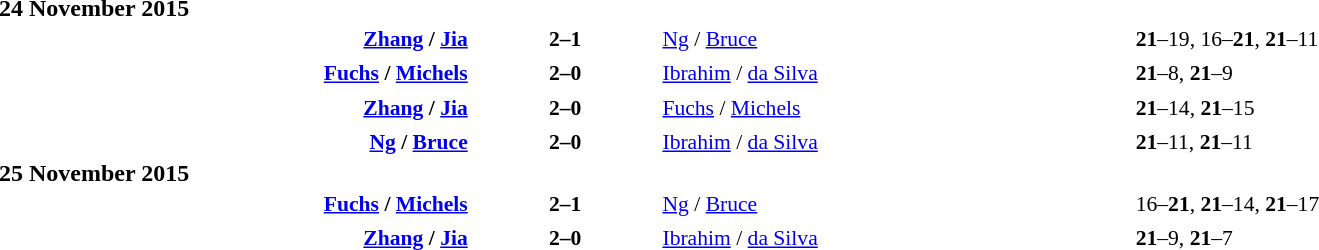<table style="width:100%;" cellspacing="1">
<tr>
<th width=25%></th>
<th width=10%></th>
<th width=25%></th>
</tr>
<tr>
<td><strong>24 November 2015</strong></td>
</tr>
<tr style=font-size:90%>
<td align=right><strong> <a href='#'>Zhang</a> / <a href='#'>Jia</a></strong></td>
<td align=center><strong> 2–1 </strong></td>
<td> <a href='#'>Ng</a> / <a href='#'>Bruce</a></td>
<td><strong>21</strong>–19, 16–<strong>21</strong>, <strong>21</strong>–11</td>
</tr>
<tr>
<td></td>
</tr>
<tr style=font-size:90%>
<td align=right><strong> <a href='#'>Fuchs</a> / <a href='#'>Michels</a></strong></td>
<td align=center><strong> 2–0 </strong></td>
<td> <a href='#'>Ibrahim</a> / <a href='#'>da Silva</a></td>
<td><strong>21</strong>–8, <strong>21</strong>–9</td>
</tr>
<tr>
<td></td>
</tr>
<tr style=font-size:90%>
<td align=right><strong> <a href='#'>Zhang</a> / <a href='#'>Jia</a></strong></td>
<td align=center><strong> 2–0 </strong></td>
<td> <a href='#'>Fuchs</a> / <a href='#'>Michels</a></td>
<td><strong>21</strong>–14, <strong>21</strong>–15</td>
<td></td>
</tr>
<tr>
<td></td>
</tr>
<tr style=font-size:90%>
<td align=right><strong> <a href='#'>Ng</a> / <a href='#'>Bruce</a></strong></td>
<td align=center><strong> 2–0 </strong></td>
<td> <a href='#'>Ibrahim</a> / <a href='#'>da Silva</a></td>
<td><strong>21</strong>–11, <strong>21</strong>–11</td>
<td></td>
</tr>
<tr>
<td><strong>25 November 2015</strong></td>
</tr>
<tr style=font-size:90%>
<td align=right><strong> <a href='#'>Fuchs</a> / <a href='#'>Michels</a></strong></td>
<td align=center><strong> 2–1 </strong></td>
<td> <a href='#'>Ng</a> / <a href='#'>Bruce</a></td>
<td>16–<strong>21</strong>, <strong>21</strong>–14, <strong>21</strong>–17</td>
</tr>
<tr>
<td></td>
</tr>
<tr style=font-size:90%>
<td align=right><strong> <a href='#'>Zhang</a> / <a href='#'>Jia</a></strong></td>
<td align=center><strong> 2–0 </strong></td>
<td> <a href='#'>Ibrahim</a> / <a href='#'>da Silva</a></td>
<td><strong>21</strong>–9, <strong>21</strong>–7</td>
<td></td>
</tr>
</table>
